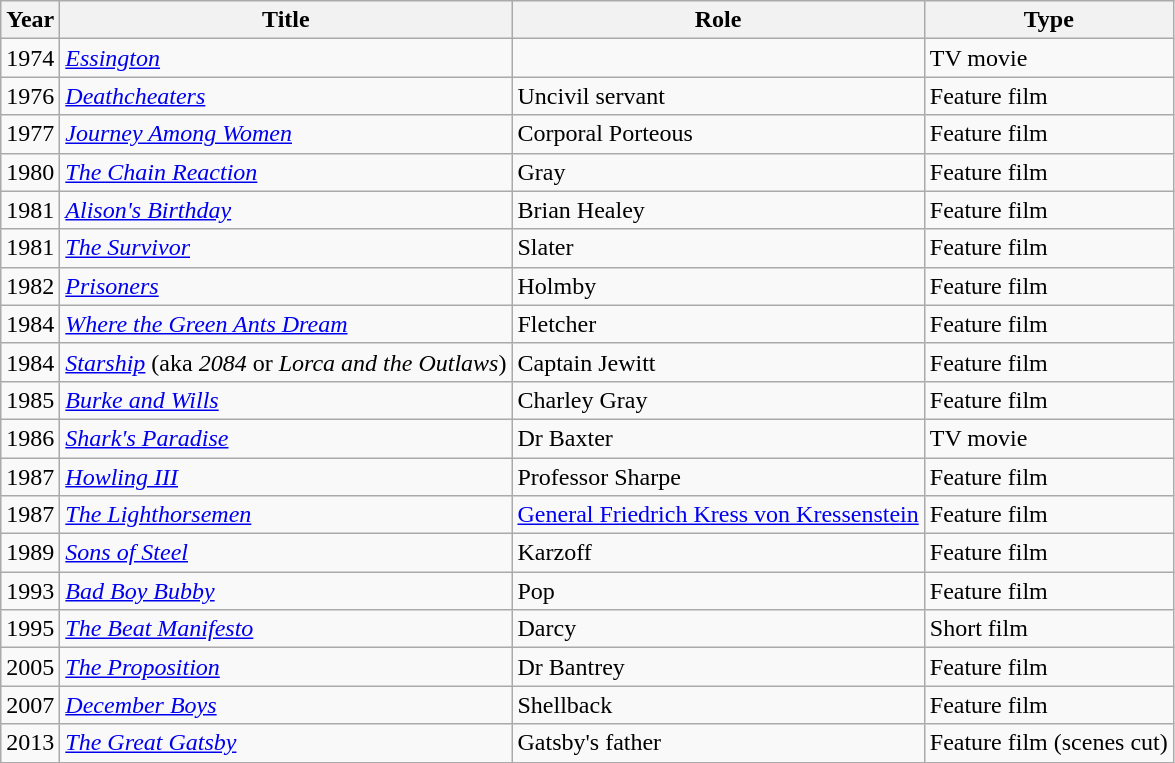<table class="wikitable">
<tr>
<th>Year</th>
<th>Title</th>
<th>Role</th>
<th>Type</th>
</tr>
<tr>
<td>1974</td>
<td><em><a href='#'>Essington</a></em></td>
<td></td>
<td>TV movie</td>
</tr>
<tr>
<td>1976</td>
<td><em><a href='#'>Deathcheaters</a></em></td>
<td>Uncivil servant</td>
<td>Feature film</td>
</tr>
<tr>
<td>1977</td>
<td><em><a href='#'>Journey Among Women</a></em></td>
<td>Corporal Porteous</td>
<td>Feature film</td>
</tr>
<tr>
<td>1980</td>
<td><em><a href='#'>The Chain Reaction</a></em></td>
<td>Gray</td>
<td>Feature film</td>
</tr>
<tr>
<td>1981</td>
<td><em><a href='#'>Alison's Birthday</a></em></td>
<td>Brian Healey</td>
<td>Feature film</td>
</tr>
<tr>
<td>1981</td>
<td><em><a href='#'>The Survivor</a></em></td>
<td>Slater</td>
<td>Feature film</td>
</tr>
<tr>
<td>1982</td>
<td><em><a href='#'>Prisoners</a></em></td>
<td>Holmby</td>
<td>Feature film</td>
</tr>
<tr>
<td>1984</td>
<td><em><a href='#'>Where the Green Ants Dream</a></em></td>
<td>Fletcher</td>
<td>Feature film</td>
</tr>
<tr>
<td>1984</td>
<td><em><a href='#'>Starship</a></em> (aka <em>2084</em> or <em>Lorca and the Outlaws</em>)</td>
<td>Captain Jewitt</td>
<td>Feature film</td>
</tr>
<tr>
<td>1985</td>
<td><em><a href='#'>Burke and Wills</a></em></td>
<td>Charley Gray</td>
<td>Feature film</td>
</tr>
<tr>
<td>1986</td>
<td><em><a href='#'>Shark's Paradise</a></em></td>
<td>Dr Baxter</td>
<td>TV movie</td>
</tr>
<tr>
<td>1987</td>
<td><em><a href='#'>Howling III</a></em></td>
<td>Professor Sharpe</td>
<td>Feature film</td>
</tr>
<tr>
<td>1987</td>
<td><em><a href='#'>The Lighthorsemen</a></em></td>
<td><a href='#'>General Friedrich Kress von Kressenstein</a></td>
<td>Feature film</td>
</tr>
<tr>
<td>1989</td>
<td><em><a href='#'>Sons of Steel</a></em></td>
<td>Karzoff</td>
<td>Feature film</td>
</tr>
<tr>
<td>1993</td>
<td><em><a href='#'>Bad Boy Bubby</a></em></td>
<td>Pop</td>
<td>Feature film</td>
</tr>
<tr>
<td>1995</td>
<td><em><a href='#'>The Beat Manifesto</a></em></td>
<td>Darcy</td>
<td>Short film</td>
</tr>
<tr>
<td>2005</td>
<td><em><a href='#'>The Proposition</a></em></td>
<td>Dr Bantrey</td>
<td>Feature film</td>
</tr>
<tr>
<td>2007</td>
<td><em><a href='#'>December Boys</a></em></td>
<td>Shellback</td>
<td>Feature film</td>
</tr>
<tr>
<td>2013</td>
<td><em><a href='#'>The Great Gatsby</a></em></td>
<td>Gatsby's father</td>
<td>Feature film (scenes cut)</td>
</tr>
</table>
